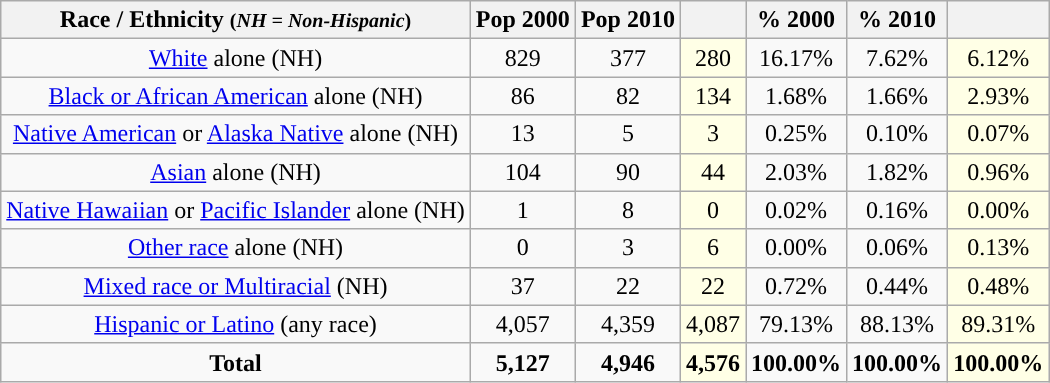<table class="wikitable" style="text-align:center;">
<tr>
<th>Race / Ethnicity <small>(<em>NH = Non-Hispanic</em>)</small></th>
<th>Pop 2000</th>
<th>Pop 2010</th>
<th></th>
<th>% 2000</th>
<th>% 2010</th>
<th></th>
</tr>
<tr>
<td><a href='#'>White</a> alone (NH)</td>
<td>829</td>
<td>377</td>
<td style='background: #ffffe6;'>280</td>
<td>16.17%</td>
<td>7.62%</td>
<td style='background: #ffffe6;'>6.12%</td>
</tr>
<tr>
<td><a href='#'>Black or African American</a> alone (NH)</td>
<td>86</td>
<td>82</td>
<td style='background: #ffffe6;'>134</td>
<td>1.68%</td>
<td>1.66%</td>
<td style='background: #ffffe6;'>2.93%</td>
</tr>
<tr>
<td><a href='#'>Native American</a> or <a href='#'>Alaska Native</a> alone (NH)</td>
<td>13</td>
<td>5</td>
<td style='background: #ffffe6;'>3</td>
<td>0.25%</td>
<td>0.10%</td>
<td style='background: #ffffe6;'>0.07%</td>
</tr>
<tr>
<td><a href='#'>Asian</a> alone (NH)</td>
<td>104</td>
<td>90</td>
<td style='background: #ffffe6;'>44</td>
<td>2.03%</td>
<td>1.82%</td>
<td style='background: #ffffe6;'>0.96%</td>
</tr>
<tr>
<td><a href='#'>Native Hawaiian</a> or <a href='#'>Pacific Islander</a> alone (NH)</td>
<td>1</td>
<td>8</td>
<td style='background: #ffffe6;'>0</td>
<td>0.02%</td>
<td>0.16%</td>
<td style='background: #ffffe6;'>0.00%</td>
</tr>
<tr>
<td><a href='#'>Other race</a> alone (NH)</td>
<td>0</td>
<td>3</td>
<td style='background: #ffffe6;'>6</td>
<td>0.00%</td>
<td>0.06%</td>
<td style='background: #ffffe6;'>0.13%</td>
</tr>
<tr>
<td><a href='#'>Mixed race or Multiracial</a> (NH)</td>
<td>37</td>
<td>22</td>
<td style='background: #ffffe6;'>22</td>
<td>0.72%</td>
<td>0.44%</td>
<td style='background: #ffffe6;'>0.48%</td>
</tr>
<tr>
<td><a href='#'>Hispanic or Latino</a> (any race)</td>
<td>4,057</td>
<td>4,359</td>
<td style='background: #ffffe6;'>4,087</td>
<td>79.13%</td>
<td>88.13%</td>
<td style='background: #ffffe6;'>89.31%</td>
</tr>
<tr>
<td><strong>Total</strong></td>
<td><strong>5,127</strong></td>
<td><strong>4,946</strong></td>
<td style='background: #ffffe6;'><strong>4,576</strong></td>
<td><strong>100.00%</strong></td>
<td><strong>100.00%</strong></td>
<td style='background: #ffffe6;'><strong>100.00%</strong></td>
</tr>
</table>
